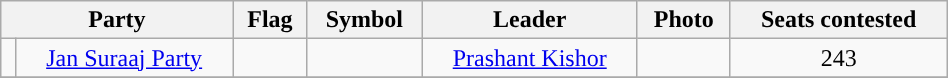<table class="wikitable" width="50%" style="text-align:center;">
<tr>
<th colspan="2">Party</th>
<th>Flag</th>
<th>Symbol</th>
<th>Leader</th>
<th>Photo</th>
<th>Seats contested</th>
</tr>
<tr>
<td></td>
<td><a href='#'>Jan Suraaj Party</a></td>
<td></td>
<td></td>
<td><a href='#'>Prashant Kishor</a></td>
<td></td>
<td>243</td>
</tr>
<tr>
</tr>
</table>
